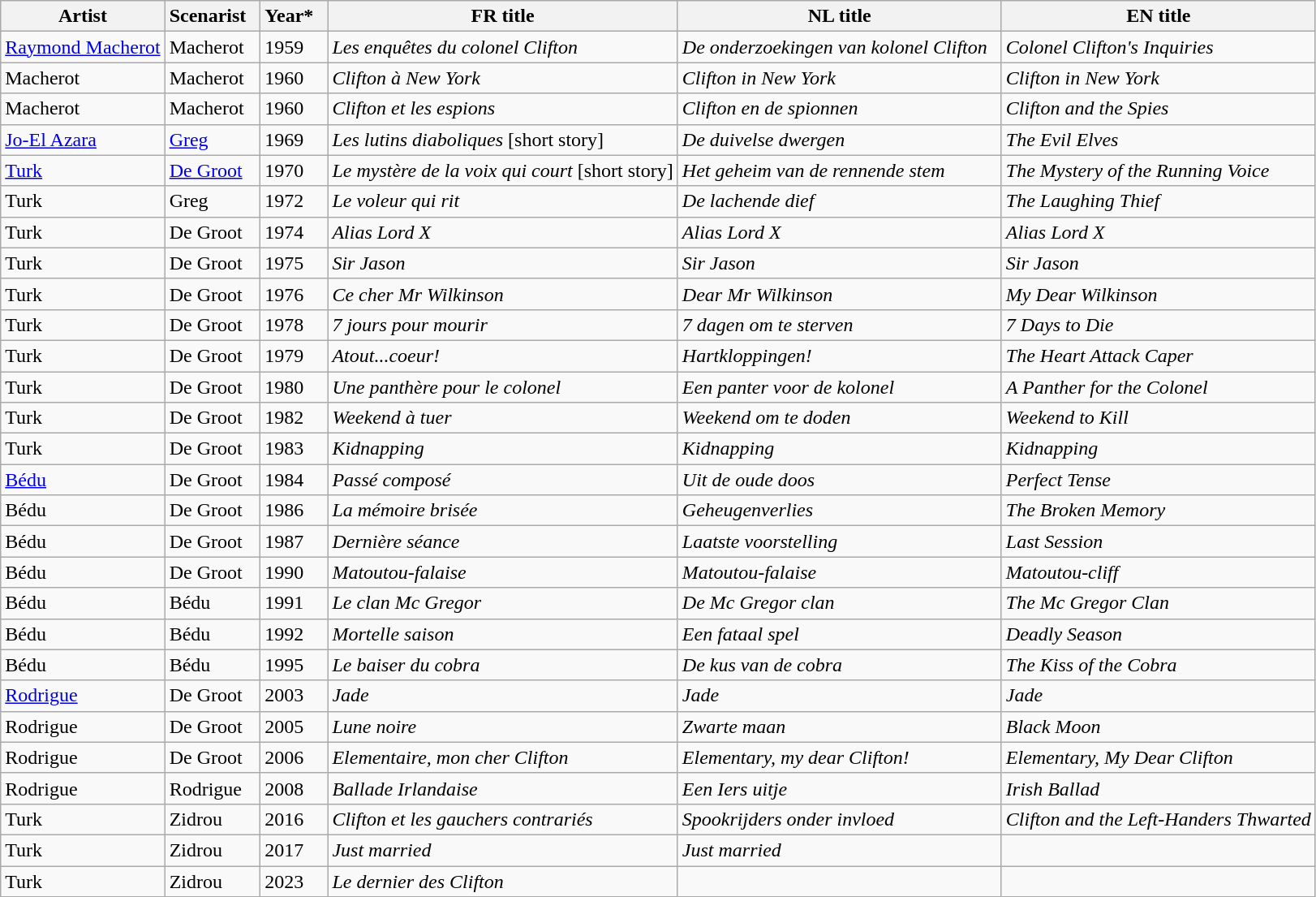<table class = wikitable>
<tr>
<th>Artist</th>
<th>Scenarist  </th>
<th>Year*  </th>
<th>FR title</th>
<th>NL title</th>
<th>EN title</th>
</tr>
<tr>
<td><a href='#'>Raymond Macherot</a></td>
<td>Macherot</td>
<td>1959</td>
<td><em>Les enquêtes du colonel Clifton</em>  </td>
<td><em>De onderzoekingen van kolonel Clifton</em>  </td>
<td><em>Colonel Clifton's Inquiries</em></td>
</tr>
<tr>
<td>Macherot</td>
<td>Macherot</td>
<td>1960</td>
<td><em>Clifton à New York</em></td>
<td><em>Clifton in New York</em></td>
<td><em>Clifton in New York</em></td>
</tr>
<tr>
<td>Macherot</td>
<td>Macherot</td>
<td>1960</td>
<td><em>Clifton et les espions</em></td>
<td><em>Clifton en de spionnen</em></td>
<td><em>Clifton and the Spies</em></td>
</tr>
<tr>
<td><a href='#'>Jo-El Azara</a>  </td>
<td><a href='#'>Greg</a></td>
<td>1969</td>
<td><em>Les lutins diaboliques</em> [short story]</td>
<td><em>De duivelse dwergen</em></td>
<td><em>The Evil Elves</em></td>
</tr>
<tr>
<td><a href='#'>Turk</a></td>
<td><a href='#'>De Groot</a></td>
<td>1970</td>
<td><em>Le mystère de la voix qui court</em> [short story]</td>
<td><em>Het geheim van de rennende stem</em></td>
<td><em>The Mystery of the Running Voice</em></td>
</tr>
<tr>
<td>Turk</td>
<td>Greg</td>
<td>1972</td>
<td><em>Le voleur qui rit</em></td>
<td><em>De lachende dief</em></td>
<td><em>The Laughing Thief</em></td>
</tr>
<tr>
<td>Turk</td>
<td>De Groot</td>
<td>1974</td>
<td><em>Alias Lord X</em></td>
<td><em>Alias Lord X</em></td>
<td><em>Alias Lord X</em></td>
</tr>
<tr>
<td>Turk</td>
<td>De Groot</td>
<td>1975</td>
<td><em>Sir Jason</em></td>
<td><em>Sir Jason</em></td>
<td><em>Sir Jason</em></td>
</tr>
<tr>
<td>Turk</td>
<td>De Groot</td>
<td>1976</td>
<td><em>Ce cher Mr Wilkinson</em></td>
<td><em>Dear Mr Wilkinson</em></td>
<td><em>My Dear Wilkinson</em>  </td>
</tr>
<tr>
<td>Turk</td>
<td>De Groot</td>
<td>1978</td>
<td><em>7 jours pour mourir</em></td>
<td><em>7 dagen om te sterven</em></td>
<td><em>7 Days to Die</em></td>
</tr>
<tr>
<td>Turk</td>
<td>De Groot</td>
<td>1979</td>
<td><em>Atout...coeur!</em></td>
<td><em>Hartkloppingen!</em></td>
<td><em>The Heart Attack Caper</em></td>
</tr>
<tr>
<td>Turk</td>
<td>De Groot</td>
<td>1980</td>
<td><em>Une panthère pour le colonel</em></td>
<td><em>Een panter voor de kolonel</em></td>
<td><em>A Panther for the Colonel</em></td>
</tr>
<tr>
<td>Turk</td>
<td>De Groot</td>
<td>1982</td>
<td><em>Weekend à tuer</em></td>
<td><em>Weekend om te doden</em></td>
<td><em>Weekend to Kill</em></td>
</tr>
<tr>
<td>Turk</td>
<td>De Groot</td>
<td>1983</td>
<td><em>Kidnapping</em></td>
<td><em>Kidnapping</em></td>
<td><em>Kidnapping</em></td>
</tr>
<tr>
<td><a href='#'>Bédu</a></td>
<td>De Groot</td>
<td>1984</td>
<td><em>Passé composé</em></td>
<td><em>Uit de oude doos</em></td>
<td><em>Perfect Tense</em></td>
</tr>
<tr>
<td>Bédu</td>
<td>De Groot</td>
<td>1986</td>
<td><em>La mémoire brisée</em></td>
<td><em>Geheugenverlies</em></td>
<td><em>The Broken Memory</em></td>
</tr>
<tr>
<td>Bédu</td>
<td>De Groot</td>
<td>1987</td>
<td><em>Dernière séance</em></td>
<td><em>Laatste voorstelling</em></td>
<td><em>Last Session</em></td>
</tr>
<tr>
<td>Bédu</td>
<td>De Groot</td>
<td>1990</td>
<td><em>Matoutou-falaise</em></td>
<td><em>Matoutou-falaise</em></td>
<td><em>Matoutou-cliff</em></td>
</tr>
<tr>
<td>Bédu</td>
<td>Bédu</td>
<td>1991</td>
<td><em>Le clan Mc Gregor</em></td>
<td><em>De Mc Gregor clan</em></td>
<td><em>The Mc Gregor Clan</em></td>
</tr>
<tr>
<td>Bédu</td>
<td>Bédu</td>
<td>1992</td>
<td><em>Mortelle saison</em></td>
<td><em>Een fataal spel</em></td>
<td><em>Deadly Season</em></td>
</tr>
<tr>
<td>Bédu</td>
<td>Bédu</td>
<td>1995</td>
<td><em>Le baiser du cobra</em></td>
<td><em>De kus van de cobra</em></td>
<td><em>The Kiss of the Cobra</em></td>
</tr>
<tr>
<td><a href='#'>Rodrigue</a></td>
<td>De Groot</td>
<td>2003</td>
<td><em>Jade</em></td>
<td><em>Jade</em></td>
<td><em>Jade</em></td>
</tr>
<tr>
<td>Rodrigue</td>
<td>De Groot</td>
<td>2005</td>
<td><em>Lune noire</em></td>
<td><em>Zwarte maan</em></td>
<td><em>Black Moon</em></td>
</tr>
<tr>
<td>Rodrigue</td>
<td>De Groot</td>
<td>2006</td>
<td><em>Elementaire, mon cher Clifton</em></td>
<td><em>Elementary, my dear Clifton!</em></td>
<td><em>Elementary, My Dear Clifton</em></td>
</tr>
<tr>
<td>Rodrigue</td>
<td>Rodrigue</td>
<td>2008</td>
<td><em>Ballade Irlandaise</em></td>
<td><em>Een Iers uitje</em></td>
<td><em>Irish Ballad</em></td>
</tr>
<tr>
<td>Turk</td>
<td>Zidrou</td>
<td>2016</td>
<td><em>Clifton et les gauchers contrariés</em></td>
<td><em>Spookrijders onder invloed</em></td>
<td><em>Clifton and the Left-Handers Thwarted</em></td>
</tr>
<tr>
<td>Turk</td>
<td>Zidrou</td>
<td>2017</td>
<td><em>Just married</em></td>
<td><em>Just married</em></td>
<td></td>
</tr>
<tr>
<td>Turk</td>
<td>Zidrou</td>
<td>2023</td>
<td><em>Le dernier des Clifton</em></td>
<td></td>
<td></td>
</tr>
</table>
